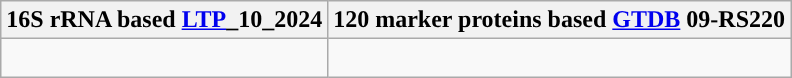<table class="wikitable">
<tr>
<th colspan=1>16S rRNA based <a href='#'>LTP</a>_10_2024</th>
<th colspan=1>120 marker proteins based <a href='#'>GTDB</a> 09-RS220</th>
</tr>
<tr>
<td style="vertical-align:top"><br></td>
<td><br></td>
</tr>
</table>
